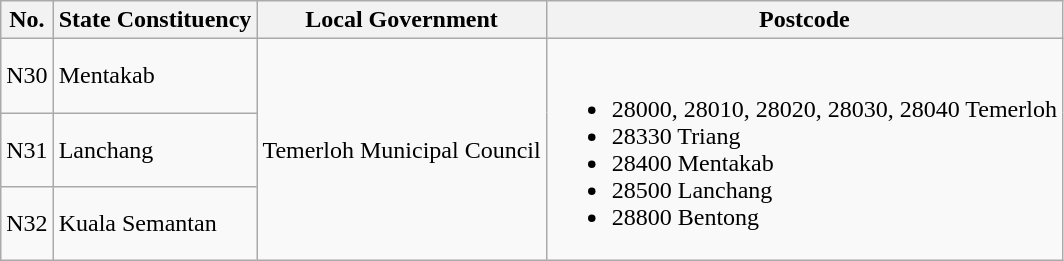<table class="wikitable">
<tr>
<th>No.</th>
<th>State Constituency</th>
<th>Local Government</th>
<th>Postcode</th>
</tr>
<tr>
<td>N30</td>
<td>Mentakab</td>
<td rowspan="3">Temerloh Municipal Council</td>
<td rowspan="3"><br><ul><li>28000, 28010, 28020, 28030, 28040 Temerloh</li><li>28330 Triang</li><li>28400 Mentakab</li><li>28500 Lanchang</li><li>28800 Bentong</li></ul></td>
</tr>
<tr>
<td>N31</td>
<td>Lanchang</td>
</tr>
<tr>
<td>N32</td>
<td>Kuala Semantan</td>
</tr>
</table>
